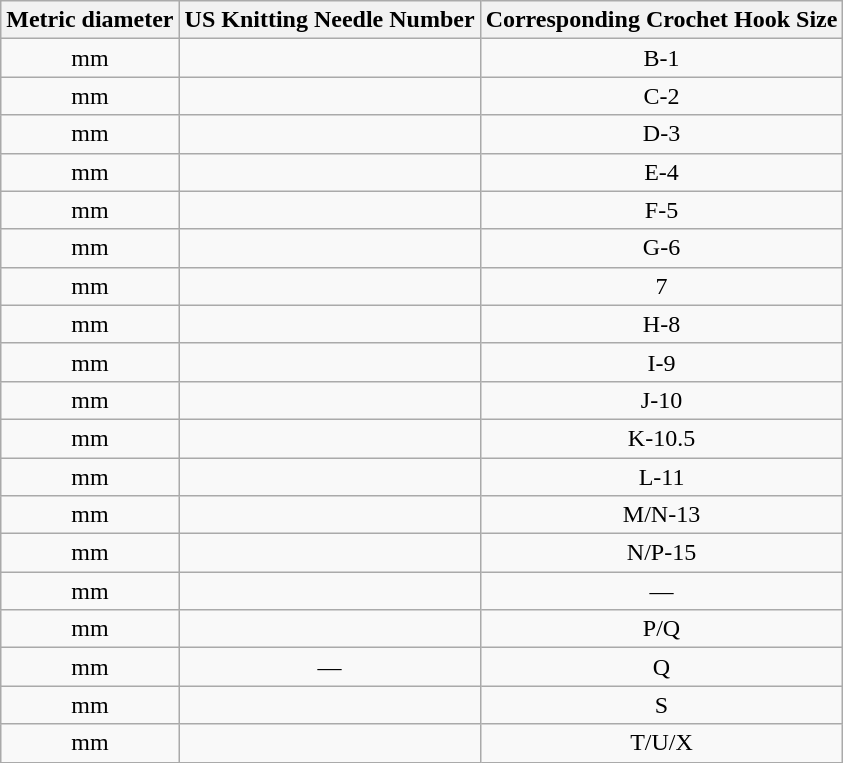<table class="wikitable sortable" style="text-align: center;">
<tr>
<th>Metric diameter</th>
<th>US Knitting Needle Number</th>
<th>Corresponding Crochet Hook Size</th>
</tr>
<tr>
<td align="center"> mm</td>
<td></td>
<td>B-1</td>
</tr>
<tr>
<td align="center"> mm</td>
<td></td>
<td>C-2</td>
</tr>
<tr>
<td align="center"> mm</td>
<td></td>
<td>D-3</td>
</tr>
<tr>
<td align="center"> mm</td>
<td></td>
<td>E-4</td>
</tr>
<tr>
<td align="center"> mm</td>
<td></td>
<td>F-5</td>
</tr>
<tr>
<td align="center"> mm</td>
<td></td>
<td>G-6</td>
</tr>
<tr>
<td align="center"> mm</td>
<td></td>
<td>7</td>
</tr>
<tr>
<td align="center"> mm</td>
<td></td>
<td>H-8</td>
</tr>
<tr>
<td align="center"> mm</td>
<td></td>
<td>I-9</td>
</tr>
<tr>
<td align="center"> mm</td>
<td></td>
<td>J-10</td>
</tr>
<tr>
<td align="center"> mm</td>
<td></td>
<td>K-10.5</td>
</tr>
<tr>
<td align="center"> mm</td>
<td></td>
<td>L-11</td>
</tr>
<tr>
<td align="center"> mm</td>
<td></td>
<td>M/N-13</td>
</tr>
<tr>
<td align="center"> mm</td>
<td></td>
<td>N/P-15</td>
</tr>
<tr>
<td align="center"> mm</td>
<td></td>
<td>—</td>
</tr>
<tr>
<td align="center"> mm</td>
<td></td>
<td>P/Q</td>
</tr>
<tr>
<td align="center"> mm</td>
<td>—</td>
<td>Q</td>
</tr>
<tr>
<td align="center"> mm</td>
<td></td>
<td>S</td>
</tr>
<tr>
<td align="center"> mm</td>
<td></td>
<td>T/U/X</td>
</tr>
</table>
